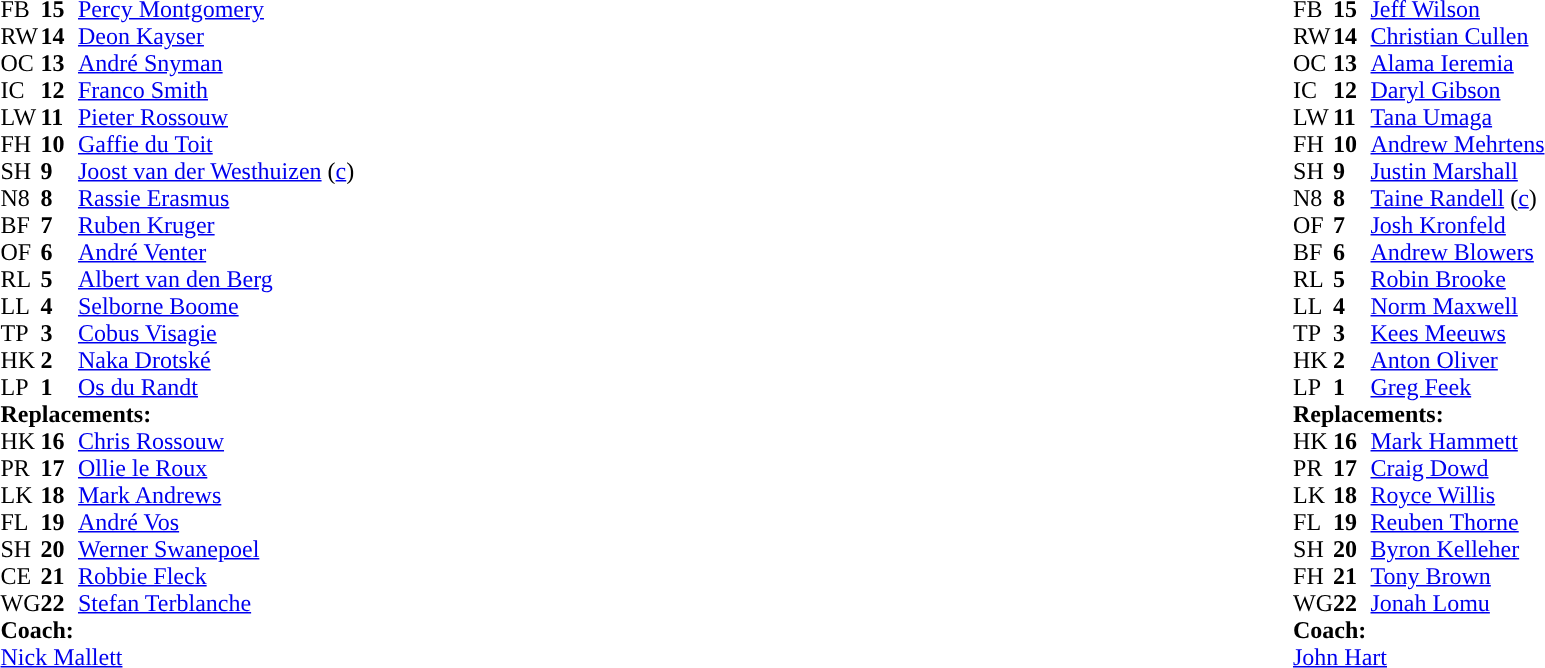<table style="width:100%">
<tr>
<td style="vertical-align:top;width:50%"><br><table cellspacing="0" cellpadding="0">
<tr>
<th width="25"></th>
<th width="25"></th>
</tr>
<tr>
<td>FB</td>
<td><strong>15</strong></td>
<td><a href='#'>Percy Montgomery</a></td>
</tr>
<tr>
<td>RW</td>
<td><strong>14</strong></td>
<td><a href='#'>Deon Kayser</a></td>
</tr>
<tr>
<td>OC</td>
<td><strong>13</strong></td>
<td><a href='#'>André Snyman</a></td>
</tr>
<tr>
<td>IC</td>
<td><strong>12</strong></td>
<td><a href='#'>Franco Smith</a></td>
</tr>
<tr>
<td>LW</td>
<td><strong>11</strong></td>
<td><a href='#'>Pieter Rossouw</a></td>
</tr>
<tr>
<td>FH</td>
<td><strong>10</strong></td>
<td><a href='#'>Gaffie du Toit</a></td>
</tr>
<tr>
<td>SH</td>
<td><strong>9</strong></td>
<td><a href='#'>Joost van der Westhuizen</a> (<a href='#'>c</a>)</td>
</tr>
<tr>
<td>N8</td>
<td><strong>8</strong></td>
<td><a href='#'>Rassie Erasmus</a></td>
</tr>
<tr>
<td>BF</td>
<td><strong>7</strong></td>
<td><a href='#'>Ruben Kruger</a></td>
</tr>
<tr>
<td>OF</td>
<td><strong>6</strong></td>
<td><a href='#'>André Venter</a></td>
</tr>
<tr>
<td>RL</td>
<td><strong>5</strong></td>
<td><a href='#'>Albert van den Berg</a></td>
</tr>
<tr>
<td>LL</td>
<td><strong>4</strong></td>
<td><a href='#'>Selborne Boome</a></td>
</tr>
<tr>
<td>TP</td>
<td><strong>3</strong></td>
<td><a href='#'>Cobus Visagie</a></td>
</tr>
<tr>
<td>HK</td>
<td><strong>2</strong></td>
<td><a href='#'>Naka Drotské</a></td>
</tr>
<tr>
<td>LP</td>
<td><strong>1</strong></td>
<td><a href='#'>Os du Randt</a></td>
</tr>
<tr>
<td colspan="3"><strong>Replacements:</strong></td>
</tr>
<tr>
<td>HK</td>
<td><strong>16</strong></td>
<td><a href='#'>Chris Rossouw</a></td>
</tr>
<tr>
<td>PR</td>
<td><strong>17</strong></td>
<td><a href='#'>Ollie le Roux</a></td>
</tr>
<tr>
<td>LK</td>
<td><strong>18</strong></td>
<td><a href='#'>Mark Andrews</a></td>
</tr>
<tr>
<td>FL</td>
<td><strong>19</strong></td>
<td><a href='#'>André Vos</a></td>
</tr>
<tr>
<td>SH</td>
<td><strong>20</strong></td>
<td><a href='#'>Werner Swanepoel</a></td>
</tr>
<tr>
<td>CE</td>
<td><strong>21</strong></td>
<td><a href='#'>Robbie Fleck</a></td>
</tr>
<tr>
<td>WG</td>
<td><strong>22</strong></td>
<td><a href='#'>Stefan Terblanche</a></td>
</tr>
<tr>
<td colspan="3"><strong>Coach:</strong></td>
</tr>
<tr>
<td colspan="3"> <a href='#'>Nick Mallett</a></td>
</tr>
</table>
</td>
<td style="vertical-align:top"></td>
<td style="vertical-align:top;width:50%"><br><table cellspacing="0" cellpadding="0" style="margin:auto">
<tr>
<th width="25"></th>
<th width="25"></th>
</tr>
<tr>
<td>FB</td>
<td><strong>15</strong></td>
<td><a href='#'>Jeff Wilson</a></td>
</tr>
<tr>
<td>RW</td>
<td><strong>14</strong></td>
<td><a href='#'>Christian Cullen</a></td>
</tr>
<tr>
<td>OC</td>
<td><strong>13</strong></td>
<td><a href='#'>Alama Ieremia</a></td>
</tr>
<tr>
<td>IC</td>
<td><strong>12</strong></td>
<td><a href='#'>Daryl Gibson</a></td>
</tr>
<tr>
<td>LW</td>
<td><strong>11</strong></td>
<td><a href='#'>Tana Umaga</a></td>
</tr>
<tr>
<td>FH</td>
<td><strong>10</strong></td>
<td><a href='#'>Andrew Mehrtens</a></td>
</tr>
<tr>
<td>SH</td>
<td><strong>9</strong></td>
<td><a href='#'>Justin Marshall</a></td>
</tr>
<tr>
<td>N8</td>
<td><strong>8</strong></td>
<td><a href='#'>Taine Randell</a> (<a href='#'>c</a>)</td>
</tr>
<tr>
<td>OF</td>
<td><strong>7</strong></td>
<td><a href='#'>Josh Kronfeld</a></td>
</tr>
<tr>
<td>BF</td>
<td><strong>6</strong></td>
<td><a href='#'>Andrew Blowers</a></td>
</tr>
<tr>
<td>RL</td>
<td><strong>5</strong></td>
<td><a href='#'>Robin Brooke</a></td>
</tr>
<tr>
<td>LL</td>
<td><strong>4</strong></td>
<td><a href='#'>Norm Maxwell</a></td>
</tr>
<tr>
<td>TP</td>
<td><strong>3</strong></td>
<td><a href='#'>Kees Meeuws</a></td>
</tr>
<tr>
<td>HK</td>
<td><strong>2</strong></td>
<td><a href='#'>Anton Oliver</a></td>
</tr>
<tr>
<td>LP</td>
<td><strong>1</strong></td>
<td><a href='#'>Greg Feek</a></td>
</tr>
<tr>
<td colspan="3"><strong>Replacements:</strong></td>
</tr>
<tr>
<td>HK</td>
<td><strong>16</strong></td>
<td><a href='#'>Mark Hammett</a></td>
</tr>
<tr>
<td>PR</td>
<td><strong>17</strong></td>
<td><a href='#'>Craig Dowd</a></td>
</tr>
<tr>
<td>LK</td>
<td><strong>18</strong></td>
<td><a href='#'>Royce Willis</a></td>
</tr>
<tr>
<td>FL</td>
<td><strong>19</strong></td>
<td><a href='#'>Reuben Thorne</a></td>
</tr>
<tr>
<td>SH</td>
<td><strong>20</strong></td>
<td><a href='#'>Byron Kelleher</a></td>
</tr>
<tr>
<td>FH</td>
<td><strong>21</strong></td>
<td><a href='#'>Tony Brown</a></td>
</tr>
<tr>
<td>WG</td>
<td><strong>22</strong></td>
<td><a href='#'>Jonah Lomu</a></td>
</tr>
<tr>
<td colspan="3"><strong>Coach:</strong></td>
</tr>
<tr>
<td colspan="3"> <a href='#'>John Hart</a></td>
</tr>
</table>
</td>
</tr>
</table>
